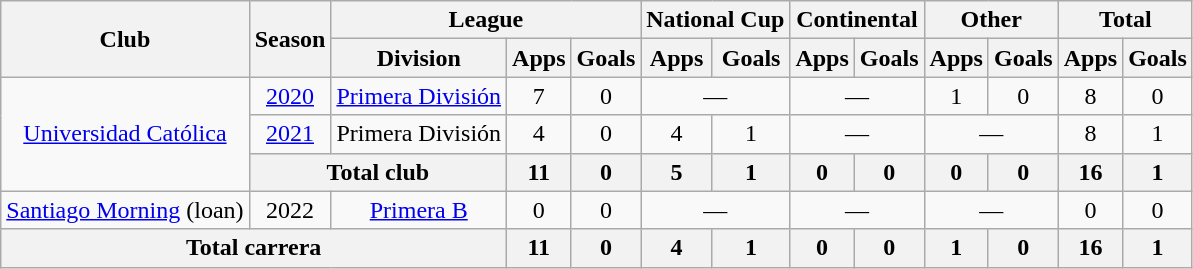<table class="wikitable" style="text-align: center;">
<tr>
<th rowspan="2">Club</th>
<th rowspan="2">Season</th>
<th colspan="3">League</th>
<th colspan="2">National Cup</th>
<th colspan="2">Continental</th>
<th colspan="2">Other</th>
<th colspan="2">Total</th>
</tr>
<tr>
<th>Division</th>
<th>Apps</th>
<th>Goals</th>
<th>Apps</th>
<th>Goals</th>
<th>Apps</th>
<th>Goals</th>
<th>Apps</th>
<th>Goals</th>
<th>Apps</th>
<th>Goals</th>
</tr>
<tr>
<td rowspan="3"><a href='#'>Universidad Católica</a></td>
<td><a href='#'>2020</a></td>
<td><a href='#'>Primera División</a></td>
<td>7</td>
<td>0</td>
<td colspan="2">—</td>
<td colspan="2">—</td>
<td>1</td>
<td>0</td>
<td>8</td>
<td>0</td>
</tr>
<tr>
<td><a href='#'>2021</a></td>
<td>Primera División</td>
<td>4</td>
<td>0</td>
<td>4</td>
<td>1</td>
<td colspan=2>—</td>
<td colspan="2">—</td>
<td>8</td>
<td>1</td>
</tr>
<tr>
<th colspan="2">Total club</th>
<th>11</th>
<th>0</th>
<th>5</th>
<th>1</th>
<th>0</th>
<th>0</th>
<th>0</th>
<th>0</th>
<th>16</th>
<th>1</th>
</tr>
<tr>
<td><a href='#'>Santiago Morning</a> (loan)</td>
<td>2022</td>
<td><a href='#'>Primera B</a></td>
<td>0</td>
<td>0</td>
<td colspan=2>—</td>
<td colspan=2>—</td>
<td colspan="2">—</td>
<td>0</td>
<td>0</td>
</tr>
<tr>
<th colspan="3">Total carrera</th>
<th>11</th>
<th>0</th>
<th>4</th>
<th>1</th>
<th>0</th>
<th>0</th>
<th>1</th>
<th>0</th>
<th>16</th>
<th>1</th>
</tr>
</table>
